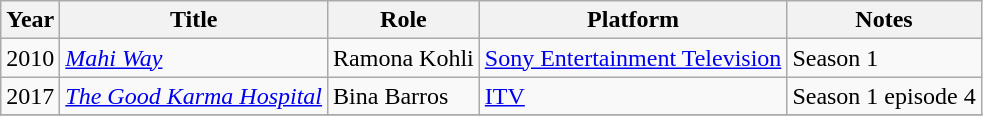<table class="wikitable">
<tr>
<th>Year</th>
<th>Title</th>
<th>Role</th>
<th>Platform</th>
<th>Notes</th>
</tr>
<tr>
<td>2010</td>
<td><em><a href='#'>Mahi Way</a></em></td>
<td>Ramona Kohli</td>
<td><a href='#'>Sony Entertainment Television</a></td>
<td>Season 1</td>
</tr>
<tr>
<td>2017</td>
<td><em><a href='#'>The Good Karma Hospital</a></em></td>
<td>Bina Barros</td>
<td><a href='#'>ITV</a></td>
<td>Season 1 episode 4</td>
</tr>
<tr>
</tr>
</table>
